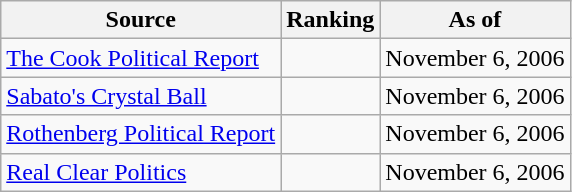<table class="wikitable" style="text-align:center">
<tr>
<th>Source</th>
<th>Ranking</th>
<th>As of</th>
</tr>
<tr>
<td align=left><a href='#'>The Cook Political Report</a></td>
<td></td>
<td>November 6, 2006</td>
</tr>
<tr>
<td align=left><a href='#'>Sabato's Crystal Ball</a></td>
<td></td>
<td>November 6, 2006</td>
</tr>
<tr>
<td align=left><a href='#'>Rothenberg Political Report</a></td>
<td></td>
<td>November 6, 2006</td>
</tr>
<tr>
<td align=left><a href='#'>Real Clear Politics</a></td>
<td></td>
<td>November 6, 2006</td>
</tr>
</table>
